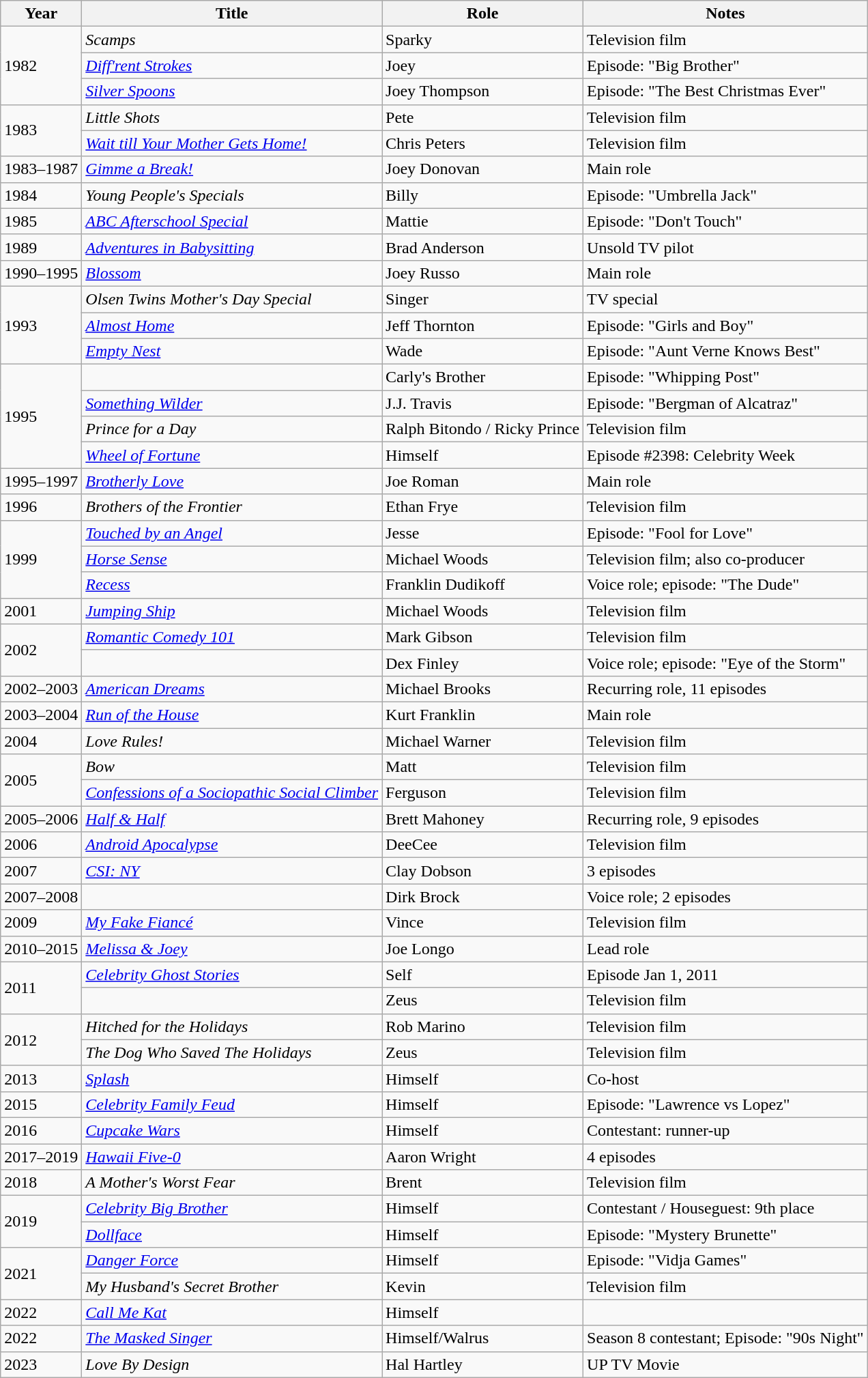<table class="wikitable sortable">
<tr>
<th>Year</th>
<th>Title</th>
<th>Role</th>
<th class="unsortable">Notes</th>
</tr>
<tr>
<td rowspan=3>1982</td>
<td><em>Scamps</em></td>
<td>Sparky</td>
<td>Television film</td>
</tr>
<tr>
<td><em><a href='#'>Diff'rent Strokes</a></em></td>
<td>Joey</td>
<td>Episode: "Big Brother"</td>
</tr>
<tr>
<td><em><a href='#'>Silver Spoons</a></em></td>
<td>Joey Thompson</td>
<td>Episode: "The Best Christmas Ever"</td>
</tr>
<tr>
<td rowspan=2>1983</td>
<td><em>Little Shots</em></td>
<td>Pete</td>
<td>Television film</td>
</tr>
<tr>
<td><em><a href='#'>Wait till Your Mother Gets Home!</a></em></td>
<td>Chris Peters</td>
<td>Television film</td>
</tr>
<tr>
<td>1983–1987</td>
<td><em><a href='#'>Gimme a Break!</a></em></td>
<td>Joey Donovan</td>
<td>Main role</td>
</tr>
<tr>
<td>1984</td>
<td><em> Young People's Specials</em></td>
<td>Billy</td>
<td>Episode: "Umbrella Jack"</td>
</tr>
<tr>
<td>1985</td>
<td><em><a href='#'>ABC Afterschool Special</a></em></td>
<td>Mattie</td>
<td>Episode: "Don't Touch"</td>
</tr>
<tr>
<td>1989</td>
<td><em><a href='#'>Adventures in Babysitting</a></em></td>
<td>Brad Anderson</td>
<td>Unsold TV pilot</td>
</tr>
<tr>
<td>1990–1995</td>
<td><em><a href='#'>Blossom</a></em></td>
<td>Joey Russo</td>
<td>Main role</td>
</tr>
<tr>
<td rowspan=3>1993</td>
<td><em>Olsen Twins Mother's Day Special</em></td>
<td>Singer</td>
<td>TV special</td>
</tr>
<tr>
<td><em><a href='#'>Almost Home</a></em></td>
<td>Jeff Thornton</td>
<td>Episode: "Girls and Boy"</td>
</tr>
<tr>
<td><em><a href='#'>Empty Nest</a></em></td>
<td>Wade</td>
<td>Episode: "Aunt Verne Knows Best"</td>
</tr>
<tr>
<td rowspan=4>1995</td>
<td><em></em></td>
<td>Carly's Brother</td>
<td>Episode: "Whipping Post"</td>
</tr>
<tr>
<td><em><a href='#'>Something Wilder</a></em></td>
<td>J.J. Travis</td>
<td>Episode: "Bergman of Alcatraz"</td>
</tr>
<tr>
<td><em>Prince for a Day</em></td>
<td>Ralph Bitondo / Ricky Prince</td>
<td>Television film</td>
</tr>
<tr>
<td><em><a href='#'>Wheel of Fortune</a></em></td>
<td>Himself</td>
<td>Episode #2398: Celebrity Week</td>
</tr>
<tr>
<td>1995–1997</td>
<td><em><a href='#'>Brotherly Love</a></em></td>
<td>Joe Roman</td>
<td>Main role</td>
</tr>
<tr>
<td>1996</td>
<td><em>Brothers of the Frontier</em></td>
<td>Ethan Frye</td>
<td>Television film</td>
</tr>
<tr>
<td rowspan=3>1999</td>
<td><em><a href='#'>Touched by an Angel</a></em></td>
<td>Jesse</td>
<td>Episode: "Fool for Love"</td>
</tr>
<tr>
<td><em><a href='#'>Horse Sense</a></em></td>
<td>Michael Woods</td>
<td>Television film; also co-producer</td>
</tr>
<tr>
<td><em><a href='#'>Recess</a></em></td>
<td>Franklin Dudikoff</td>
<td>Voice role; episode: "The Dude"</td>
</tr>
<tr>
<td>2001</td>
<td><em><a href='#'>Jumping Ship</a></em></td>
<td>Michael Woods</td>
<td>Television film</td>
</tr>
<tr>
<td rowspan=2>2002</td>
<td><em><a href='#'>Romantic Comedy 101</a></em></td>
<td>Mark Gibson</td>
<td>Television film</td>
</tr>
<tr>
<td><em></em></td>
<td>Dex Finley</td>
<td>Voice role; episode: "Eye of the Storm"</td>
</tr>
<tr>
<td>2002–2003</td>
<td><em><a href='#'>American Dreams</a></em></td>
<td>Michael Brooks</td>
<td>Recurring role, 11 episodes</td>
</tr>
<tr>
<td>2003–2004</td>
<td><em><a href='#'>Run of the House</a></em></td>
<td>Kurt Franklin</td>
<td>Main role</td>
</tr>
<tr>
<td>2004</td>
<td><em> Love Rules!</em></td>
<td>Michael Warner</td>
<td>Television film</td>
</tr>
<tr>
<td rowspan=2>2005</td>
<td><em>Bow</em></td>
<td>Matt</td>
<td>Television film</td>
</tr>
<tr>
<td><em><a href='#'>Confessions of a Sociopathic Social Climber</a></em></td>
<td>Ferguson</td>
<td>Television film</td>
</tr>
<tr>
<td>2005–2006</td>
<td><em><a href='#'>Half & Half</a></em></td>
<td>Brett Mahoney</td>
<td>Recurring role, 9 episodes</td>
</tr>
<tr>
<td>2006</td>
<td><em><a href='#'>Android Apocalypse</a></em></td>
<td>DeeCee</td>
<td>Television film</td>
</tr>
<tr>
<td>2007</td>
<td><em><a href='#'>CSI: NY</a></em></td>
<td>Clay Dobson</td>
<td>3 episodes</td>
</tr>
<tr>
<td>2007–2008</td>
<td><em></em></td>
<td>Dirk Brock</td>
<td>Voice role; 2 episodes</td>
</tr>
<tr>
<td>2009</td>
<td><em><a href='#'>My Fake Fiancé</a></em></td>
<td>Vince</td>
<td>Television film</td>
</tr>
<tr>
<td>2010–2015</td>
<td><em><a href='#'>Melissa & Joey</a></em></td>
<td>Joe Longo</td>
<td>Lead role</td>
</tr>
<tr>
<td rowspan=2>2011</td>
<td><em><a href='#'>Celebrity Ghost Stories</a></em></td>
<td>Self</td>
<td>Episode Jan 1, 2011</td>
</tr>
<tr>
<td><em></em></td>
<td>Zeus</td>
<td>Television film</td>
</tr>
<tr>
<td rowspan=2>2012</td>
<td><em>Hitched for the Holidays</em></td>
<td>Rob Marino</td>
<td>Television film</td>
</tr>
<tr>
<td><em> The Dog Who Saved The Holidays</em></td>
<td>Zeus</td>
<td>Television film</td>
</tr>
<tr>
<td>2013</td>
<td><em><a href='#'>Splash</a></em></td>
<td>Himself</td>
<td>Co-host</td>
</tr>
<tr>
<td>2015</td>
<td><em><a href='#'>Celebrity Family Feud</a></em></td>
<td>Himself</td>
<td>Episode: "Lawrence vs Lopez"</td>
</tr>
<tr>
<td>2016</td>
<td><em><a href='#'>Cupcake Wars</a></em></td>
<td>Himself</td>
<td>Contestant: runner-up</td>
</tr>
<tr>
<td>2017–2019</td>
<td><em><a href='#'>Hawaii Five-0</a></em></td>
<td>Aaron Wright</td>
<td>4 episodes</td>
</tr>
<tr>
<td>2018</td>
<td><em>A Mother's Worst Fear</em></td>
<td>Brent</td>
<td>Television film</td>
</tr>
<tr>
<td rowspan=2>2019</td>
<td><em><a href='#'>Celebrity Big Brother</a></em></td>
<td>Himself</td>
<td>Contestant / Houseguest: 9th place</td>
</tr>
<tr>
<td><em><a href='#'>Dollface</a></em></td>
<td>Himself</td>
<td>Episode: "Mystery Brunette"</td>
</tr>
<tr>
<td rowspan=2>2021</td>
<td><em><a href='#'>Danger Force</a></em></td>
<td>Himself</td>
<td>Episode: "Vidja Games"</td>
</tr>
<tr>
<td><em> My Husband's Secret Brother</em></td>
<td>Kevin</td>
<td>Television film</td>
</tr>
<tr>
<td>2022</td>
<td><em><a href='#'>Call Me Kat</a></em></td>
<td>Himself</td>
<td></td>
</tr>
<tr>
<td>2022</td>
<td><em><a href='#'>The Masked Singer</a></em></td>
<td>Himself/Walrus</td>
<td>Season 8 contestant; Episode: "90s Night"</td>
</tr>
<tr>
<td>2023</td>
<td><em>Love By Design</em></td>
<td>Hal Hartley</td>
<td>UP TV Movie</td>
</tr>
</table>
